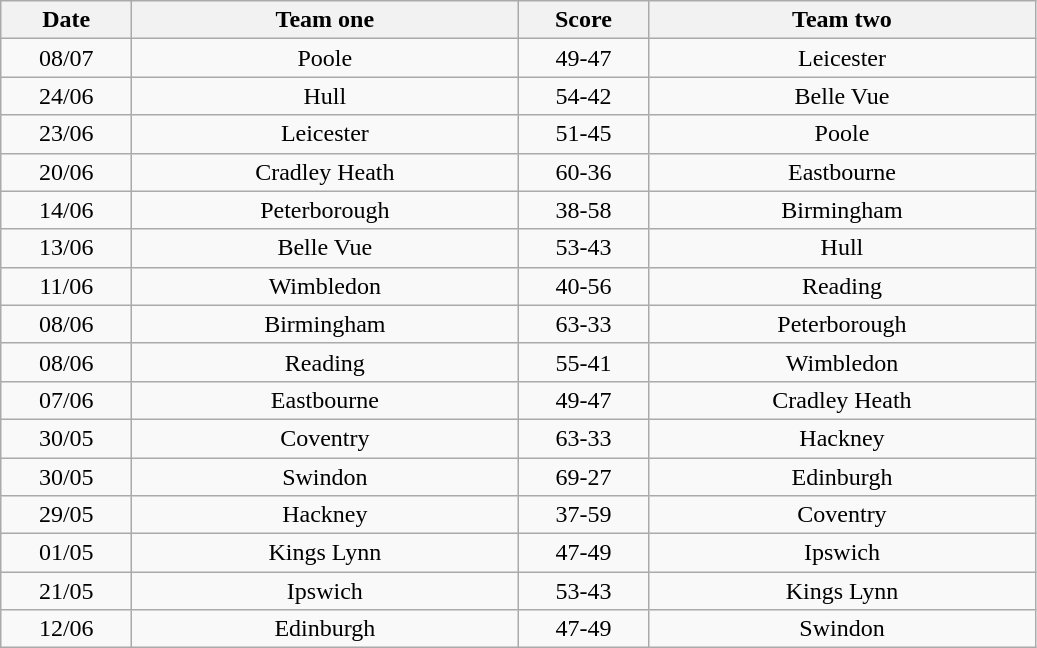<table class="wikitable" style="text-align: center">
<tr>
<th width=80>Date</th>
<th width=250>Team one</th>
<th width=80>Score</th>
<th width=250>Team two</th>
</tr>
<tr>
<td>08/07</td>
<td>Poole</td>
<td>49-47</td>
<td>Leicester</td>
</tr>
<tr>
<td>24/06</td>
<td>Hull</td>
<td>54-42</td>
<td>Belle Vue</td>
</tr>
<tr>
<td>23/06</td>
<td>Leicester</td>
<td>51-45</td>
<td>Poole</td>
</tr>
<tr>
<td>20/06</td>
<td>Cradley Heath</td>
<td>60-36</td>
<td>Eastbourne</td>
</tr>
<tr>
<td>14/06</td>
<td>Peterborough</td>
<td>38-58</td>
<td>Birmingham</td>
</tr>
<tr>
<td>13/06</td>
<td>Belle Vue</td>
<td>53-43</td>
<td>Hull</td>
</tr>
<tr>
<td>11/06</td>
<td>Wimbledon</td>
<td>40-56</td>
<td>Reading</td>
</tr>
<tr>
<td>08/06</td>
<td>Birmingham</td>
<td>63-33</td>
<td>Peterborough</td>
</tr>
<tr>
<td>08/06</td>
<td>Reading</td>
<td>55-41</td>
<td>Wimbledon</td>
</tr>
<tr>
<td>07/06</td>
<td>Eastbourne</td>
<td>49-47</td>
<td>Cradley Heath</td>
</tr>
<tr>
<td>30/05</td>
<td>Coventry</td>
<td>63-33</td>
<td>Hackney</td>
</tr>
<tr>
<td>30/05</td>
<td>Swindon</td>
<td>69-27</td>
<td>Edinburgh</td>
</tr>
<tr>
<td>29/05</td>
<td>Hackney</td>
<td>37-59</td>
<td>Coventry</td>
</tr>
<tr>
<td>01/05</td>
<td>Kings Lynn</td>
<td>47-49</td>
<td>Ipswich</td>
</tr>
<tr>
<td>21/05</td>
<td>Ipswich</td>
<td>53-43</td>
<td>Kings Lynn</td>
</tr>
<tr>
<td>12/06</td>
<td>Edinburgh</td>
<td>47-49</td>
<td>Swindon</td>
</tr>
</table>
